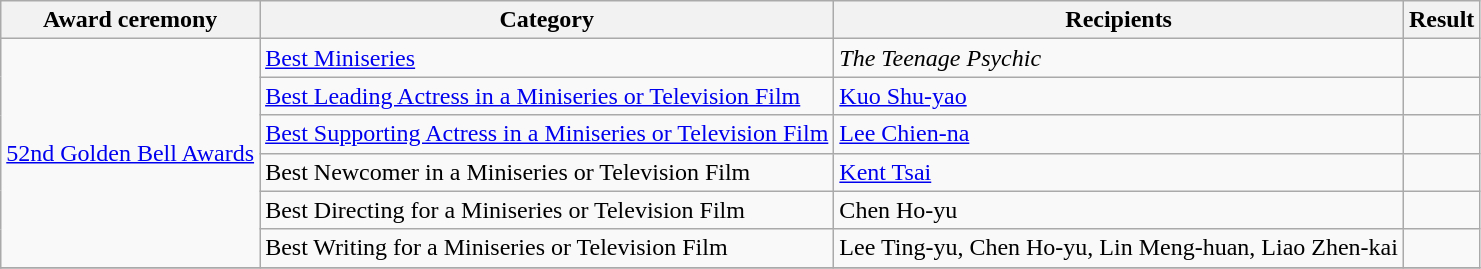<table class="wikitable sortable">
<tr>
<th>Award ceremony</th>
<th>Category</th>
<th>Recipients</th>
<th>Result</th>
</tr>
<tr>
<td rowspan=6><a href='#'>52nd Golden Bell Awards</a></td>
<td><a href='#'>Best Miniseries</a></td>
<td><em>The Teenage Psychic</em></td>
<td></td>
</tr>
<tr>
<td><a href='#'>Best Leading Actress in a Miniseries or Television Film</a></td>
<td><a href='#'>Kuo Shu-yao</a></td>
<td></td>
</tr>
<tr>
<td><a href='#'>Best Supporting Actress in a Miniseries or Television Film</a></td>
<td><a href='#'>Lee Chien-na</a></td>
<td></td>
</tr>
<tr>
<td>Best Newcomer in a Miniseries or Television Film</td>
<td><a href='#'>Kent Tsai</a></td>
<td></td>
</tr>
<tr>
<td>Best Directing for a Miniseries or Television Film</td>
<td>Chen Ho-yu</td>
<td></td>
</tr>
<tr>
<td>Best Writing for a Miniseries or Television Film</td>
<td>Lee Ting-yu, Chen Ho-yu, Lin Meng-huan, Liao Zhen-kai</td>
<td></td>
</tr>
<tr>
</tr>
</table>
